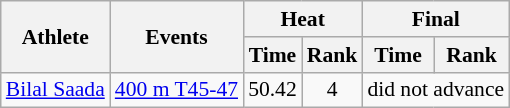<table class=wikitable style="font-size:90%">
<tr>
<th rowspan="2">Athlete</th>
<th rowspan="2">Events</th>
<th colspan="2">Heat</th>
<th colspan="2">Final</th>
</tr>
<tr>
<th>Time</th>
<th>Rank</th>
<th>Time</th>
<th>Rank</th>
</tr>
<tr align=center>
<td align=left><a href='#'>Bilal Saada</a></td>
<td align=left><a href='#'>400 m T45-47</a></td>
<td>50.42</td>
<td>4</td>
<td colspan=2>did not advance</td>
</tr>
</table>
